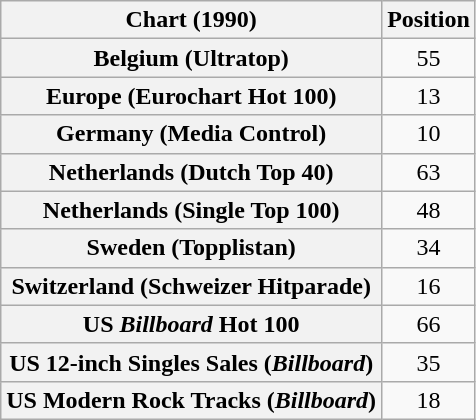<table class="wikitable sortable plainrowheaders" style="text-align:center">
<tr>
<th scope="col">Chart (1990)</th>
<th scope="col">Position</th>
</tr>
<tr>
<th scope="row">Belgium (Ultratop)</th>
<td>55</td>
</tr>
<tr>
<th scope="row">Europe (Eurochart Hot 100)</th>
<td>13</td>
</tr>
<tr>
<th scope="row">Germany (Media Control)</th>
<td>10</td>
</tr>
<tr>
<th scope="row">Netherlands (Dutch Top 40)</th>
<td>63</td>
</tr>
<tr>
<th scope="row">Netherlands (Single Top 100)</th>
<td>48</td>
</tr>
<tr>
<th scope="row">Sweden (Topplistan)</th>
<td>34</td>
</tr>
<tr>
<th scope="row">Switzerland (Schweizer Hitparade)</th>
<td>16</td>
</tr>
<tr>
<th scope="row">US <em>Billboard</em> Hot 100</th>
<td>66</td>
</tr>
<tr>
<th scope="row">US 12-inch Singles Sales (<em>Billboard</em>)</th>
<td>35</td>
</tr>
<tr>
<th scope="row">US Modern Rock Tracks (<em>Billboard</em>)</th>
<td>18</td>
</tr>
</table>
